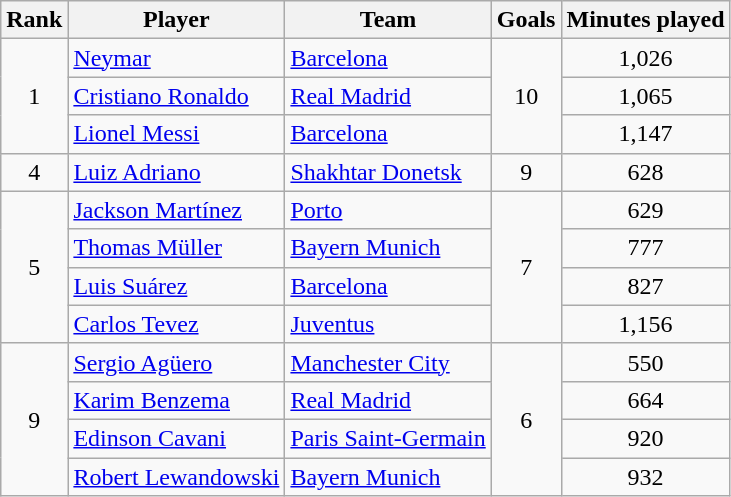<table class="wikitable" style="text-align:center">
<tr>
<th>Rank</th>
<th>Player</th>
<th>Team</th>
<th>Goals</th>
<th>Minutes played</th>
</tr>
<tr>
<td rowspan=3>1</td>
<td align=left> <a href='#'>Neymar</a></td>
<td align=left> <a href='#'>Barcelona</a></td>
<td rowspan=3>10</td>
<td>1,026</td>
</tr>
<tr>
<td align=left> <a href='#'>Cristiano Ronaldo</a></td>
<td align=left> <a href='#'>Real Madrid</a></td>
<td>1,065</td>
</tr>
<tr>
<td align=left> <a href='#'>Lionel Messi</a></td>
<td align=left> <a href='#'>Barcelona</a></td>
<td>1,147</td>
</tr>
<tr>
<td>4</td>
<td align=left> <a href='#'>Luiz Adriano</a></td>
<td align=left> <a href='#'>Shakhtar Donetsk</a></td>
<td>9</td>
<td>628</td>
</tr>
<tr>
<td rowspan=4>5</td>
<td align=left> <a href='#'>Jackson Martínez</a></td>
<td align=left> <a href='#'>Porto</a></td>
<td rowspan=4>7</td>
<td>629</td>
</tr>
<tr>
<td align=left> <a href='#'>Thomas Müller</a></td>
<td align=left> <a href='#'>Bayern Munich</a></td>
<td>777</td>
</tr>
<tr>
<td align=left> <a href='#'>Luis Suárez</a></td>
<td align=left> <a href='#'>Barcelona</a></td>
<td>827</td>
</tr>
<tr>
<td align=left> <a href='#'>Carlos Tevez</a></td>
<td align=left> <a href='#'>Juventus</a></td>
<td>1,156</td>
</tr>
<tr>
<td rowspan=4>9</td>
<td align=left> <a href='#'>Sergio Agüero</a></td>
<td align=left> <a href='#'>Manchester City</a></td>
<td rowspan=4>6</td>
<td>550</td>
</tr>
<tr>
<td align=left> <a href='#'>Karim Benzema</a></td>
<td align=left> <a href='#'>Real Madrid</a></td>
<td>664</td>
</tr>
<tr>
<td align=left> <a href='#'>Edinson Cavani</a></td>
<td align=left> <a href='#'>Paris Saint-Germain</a></td>
<td>920</td>
</tr>
<tr>
<td align=left> <a href='#'>Robert Lewandowski</a></td>
<td align=left> <a href='#'>Bayern Munich</a></td>
<td>932</td>
</tr>
</table>
